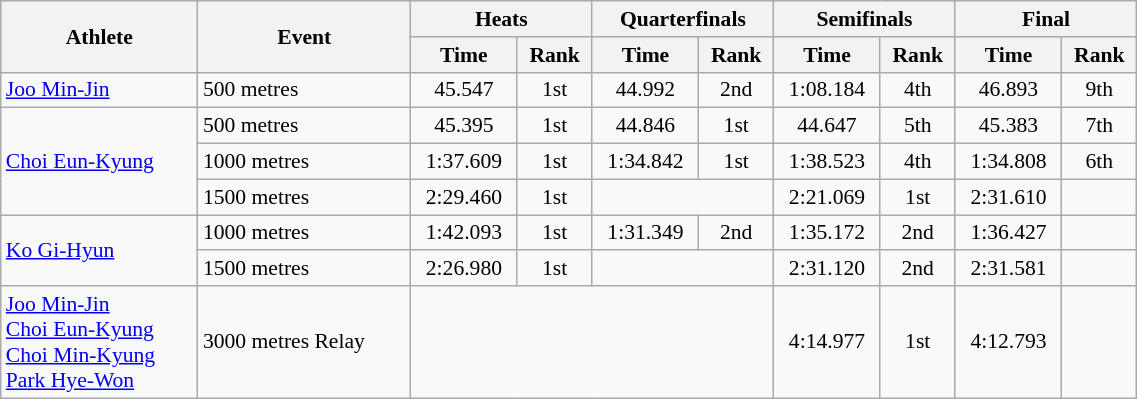<table class="wikitable" style="font-size:90%; text-align:center; width:60%">
<tr>
<th rowspan="2">Athlete</th>
<th rowspan="2">Event</th>
<th colspan="2">Heats</th>
<th colspan="2">Quarterfinals</th>
<th colspan="2">Semifinals</th>
<th colspan="2">Final</th>
</tr>
<tr>
<th>Time</th>
<th>Rank</th>
<th>Time</th>
<th>Rank</th>
<th>Time</th>
<th>Rank</th>
<th>Time</th>
<th>Rank</th>
</tr>
<tr>
<td align=left rowspan=1><a href='#'>Joo Min-Jin</a></td>
<td align=left>500 metres</td>
<td>45.547</td>
<td>1st</td>
<td>44.992</td>
<td>2nd</td>
<td>1:08.184</td>
<td>4th</td>
<td>46.893</td>
<td>9th</td>
</tr>
<tr>
<td align=left rowspan=3><a href='#'>Choi Eun-Kyung</a></td>
<td align=left>500 metres</td>
<td>45.395</td>
<td>1st</td>
<td>44.846</td>
<td>1st</td>
<td>44.647</td>
<td>5th</td>
<td>45.383</td>
<td>7th</td>
</tr>
<tr>
<td align=left>1000 metres</td>
<td>1:37.609</td>
<td>1st</td>
<td>1:34.842</td>
<td>1st</td>
<td>1:38.523</td>
<td>4th</td>
<td>1:34.808</td>
<td>6th</td>
</tr>
<tr>
<td align=left>1500 metres</td>
<td>2:29.460</td>
<td>1st</td>
<td colspan=2></td>
<td>2:21.069</td>
<td>1st</td>
<td>2:31.610</td>
<td></td>
</tr>
<tr>
<td align=left rowspan=2><a href='#'>Ko Gi-Hyun</a></td>
<td align=left>1000 metres</td>
<td>1:42.093</td>
<td>1st</td>
<td>1:31.349</td>
<td>2nd</td>
<td>1:35.172</td>
<td>2nd</td>
<td>1:36.427</td>
<td></td>
</tr>
<tr>
<td align=left>1500 metres</td>
<td>2:26.980</td>
<td>1st</td>
<td colspan=2></td>
<td>2:31.120</td>
<td>2nd</td>
<td>2:31.581</td>
<td></td>
</tr>
<tr>
<td align=left rowspan=1><a href='#'>Joo Min-Jin</a> <br> <a href='#'>Choi Eun-Kyung</a> <br> <a href='#'>Choi Min-Kyung</a> <br> <a href='#'>Park Hye-Won</a></td>
<td align=left>3000 metres Relay</td>
<td colspan=4></td>
<td>4:14.977</td>
<td>1st</td>
<td>4:12.793</td>
<td></td>
</tr>
</table>
